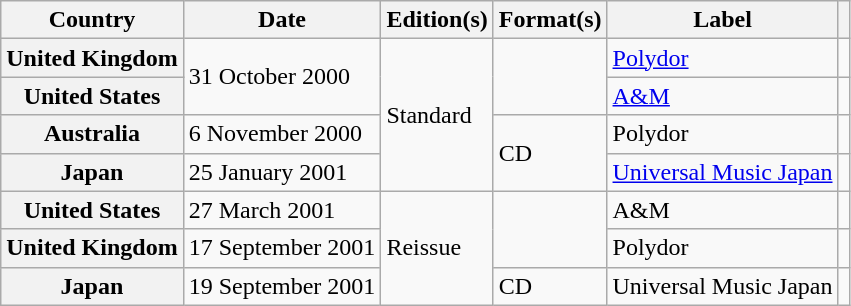<table class="wikitable plainrowheaders">
<tr>
<th scope="col">Country</th>
<th scope="col">Date</th>
<th scope="col">Edition(s)</th>
<th scope="col">Format(s)</th>
<th scope="col">Label</th>
<th scope="col"></th>
</tr>
<tr>
<th scope="row">United Kingdom</th>
<td rowspan="2">31 October 2000</td>
<td rowspan="4">Standard</td>
<td rowspan="2"></td>
<td><a href='#'>Polydor</a></td>
<td style="text-align:center;"></td>
</tr>
<tr>
<th scope="row">United States</th>
<td><a href='#'>A&M</a></td>
<td style="text-align:center;"></td>
</tr>
<tr>
<th scope="row">Australia</th>
<td>6 November 2000</td>
<td rowspan="2">CD</td>
<td>Polydor</td>
<td></td>
</tr>
<tr>
<th scope="row">Japan</th>
<td>25 January 2001</td>
<td><a href='#'>Universal Music Japan</a></td>
<td style="text-align:center;"></td>
</tr>
<tr>
<th scope="row">United States</th>
<td>27 March 2001</td>
<td rowspan="3">Reissue</td>
<td rowspan="2"></td>
<td>A&M</td>
<td style="text-align:center;"></td>
</tr>
<tr>
<th scope="row">United Kingdom</th>
<td>17 September 2001</td>
<td>Polydor</td>
<td style="text-align:center;"></td>
</tr>
<tr>
<th scope="row">Japan</th>
<td>19 September 2001</td>
<td>CD</td>
<td>Universal Music Japan</td>
<td style="text-align:center;"></td>
</tr>
</table>
